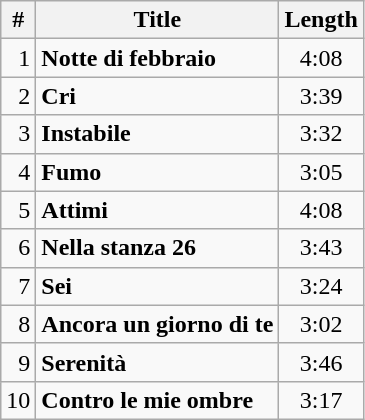<table class="wikitable">
<tr>
<th>#</th>
<th>Title</th>
<th>Length</th>
</tr>
<tr>
<td align="right">1</td>
<td align="left"><strong>Notte di febbraio</strong></td>
<td align="center">4:08</td>
</tr>
<tr>
<td align="right">2</td>
<td align="left"><strong>Cri</strong></td>
<td align="center">3:39</td>
</tr>
<tr>
<td align="right">3</td>
<td align="left"><strong>Instabile</strong></td>
<td align="center">3:32</td>
</tr>
<tr>
<td align="right">4</td>
<td align="left"><strong>Fumo</strong></td>
<td align="center">3:05</td>
</tr>
<tr>
<td align="right">5</td>
<td align="left"><strong>Attimi</strong></td>
<td align="center">4:08</td>
</tr>
<tr>
<td align="right">6</td>
<td align="left"><strong>Nella stanza 26</strong></td>
<td align="center">3:43</td>
</tr>
<tr>
<td align="right">7</td>
<td align="left"><strong>Sei</strong></td>
<td align="center">3:24</td>
</tr>
<tr>
<td align="right">8</td>
<td align="left"><strong>Ancora un giorno di te</strong></td>
<td align="center">3:02</td>
</tr>
<tr>
<td align="right">9</td>
<td align="left"><strong>Serenità</strong></td>
<td align="center">3:46</td>
</tr>
<tr>
<td>10</td>
<td align="left"><strong>Contro le mie ombre</strong></td>
<td align="center">3:17</td>
</tr>
</table>
